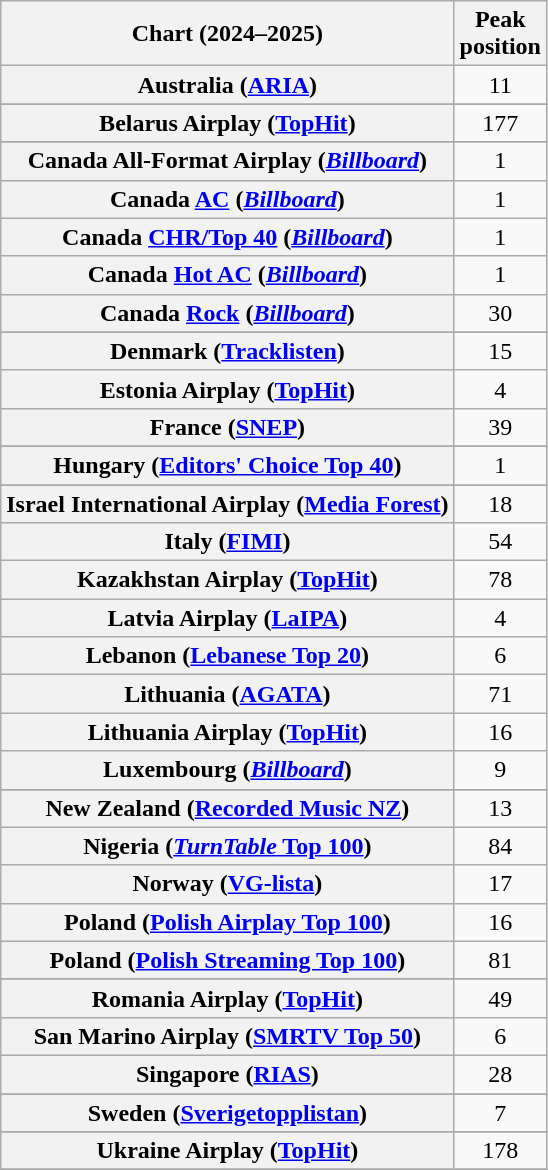<table class="wikitable sortable plainrowheaders" style="text-align:center">
<tr>
<th scope="col">Chart (2024–2025)</th>
<th scope="col">Peak<br>position</th>
</tr>
<tr>
<th scope="row">Australia (<a href='#'>ARIA</a>)</th>
<td>11</td>
</tr>
<tr>
</tr>
<tr>
<th scope="row">Belarus Airplay (<a href='#'>TopHit</a>)</th>
<td>177</td>
</tr>
<tr>
</tr>
<tr>
</tr>
<tr>
</tr>
<tr>
<th scope="row">Canada All-Format Airplay (<em><a href='#'>Billboard</a></em>)</th>
<td>1</td>
</tr>
<tr>
<th scope="row">Canada <a href='#'>AC</a> (<em><a href='#'>Billboard</a></em>)</th>
<td>1</td>
</tr>
<tr>
<th scope="row">Canada <a href='#'>CHR/Top 40</a> (<em><a href='#'>Billboard</a></em>)</th>
<td>1</td>
</tr>
<tr>
<th scope="row">Canada <a href='#'>Hot AC</a> (<em><a href='#'>Billboard</a></em>)</th>
<td>1</td>
</tr>
<tr>
<th scope="row">Canada <a href='#'>Rock</a> (<em><a href='#'>Billboard</a></em>)</th>
<td>30</td>
</tr>
<tr>
</tr>
<tr>
</tr>
<tr>
</tr>
<tr>
<th scope="row">Denmark (<a href='#'>Tracklisten</a>)</th>
<td>15</td>
</tr>
<tr>
<th scope="row">Estonia Airplay (<a href='#'>TopHit</a>)</th>
<td>4</td>
</tr>
<tr>
<th scope="row">France (<a href='#'>SNEP</a>)</th>
<td>39</td>
</tr>
<tr>
</tr>
<tr>
</tr>
<tr>
<th scope="row">Hungary (<a href='#'>Editors' Choice Top 40</a>)</th>
<td>1</td>
</tr>
<tr>
</tr>
<tr>
<th scope="row">Israel International Airplay (<a href='#'>Media Forest</a>)</th>
<td>18</td>
</tr>
<tr>
<th scope="row">Italy (<a href='#'>FIMI</a>)</th>
<td>54</td>
</tr>
<tr>
<th scope="row">Kazakhstan Airplay (<a href='#'>TopHit</a>)</th>
<td>78</td>
</tr>
<tr>
<th scope="row">Latvia Airplay (<a href='#'>LaIPA</a>)</th>
<td>4</td>
</tr>
<tr>
<th scope="row">Lebanon (<a href='#'>Lebanese Top 20</a>)</th>
<td>6</td>
</tr>
<tr>
<th scope="row">Lithuania (<a href='#'>AGATA</a>)</th>
<td>71</td>
</tr>
<tr>
<th scope="row">Lithuania Airplay (<a href='#'>TopHit</a>)</th>
<td>16</td>
</tr>
<tr>
<th scope="row">Luxembourg (<em><a href='#'>Billboard</a></em>)</th>
<td>9</td>
</tr>
<tr>
</tr>
<tr>
</tr>
<tr>
<th scope="row">New Zealand (<a href='#'>Recorded Music NZ</a>)</th>
<td>13</td>
</tr>
<tr>
<th scope="row">Nigeria (<a href='#'><em>TurnTable</em> Top 100</a>)</th>
<td>84</td>
</tr>
<tr>
<th scope="row">Norway (<a href='#'>VG-lista</a>)</th>
<td>17</td>
</tr>
<tr>
<th scope="row">Poland (<a href='#'>Polish Airplay Top 100</a>)</th>
<td>16</td>
</tr>
<tr>
<th scope="row">Poland (<a href='#'>Polish Streaming Top 100</a>)</th>
<td>81</td>
</tr>
<tr>
</tr>
<tr>
<th scope="row">Romania Airplay (<a href='#'>TopHit</a>)</th>
<td>49</td>
</tr>
<tr>
<th scope="row">San Marino Airplay (<a href='#'>SMRTV Top 50</a>)</th>
<td>6</td>
</tr>
<tr>
<th scope="row">Singapore (<a href='#'>RIAS</a>)</th>
<td>28</td>
</tr>
<tr>
</tr>
<tr>
</tr>
<tr>
</tr>
<tr>
<th scope="row">Sweden (<a href='#'>Sverigetopplistan</a>)</th>
<td>7</td>
</tr>
<tr>
</tr>
<tr>
<th scope="row">Ukraine Airplay (<a href='#'>TopHit</a>)</th>
<td>178</td>
</tr>
<tr>
</tr>
<tr>
</tr>
<tr>
</tr>
<tr>
</tr>
<tr>
</tr>
<tr>
</tr>
<tr>
</tr>
<tr>
</tr>
</table>
